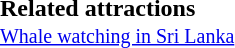<table style="margin:0;">
<tr valign="top">
<td style="padding-left: 1em; text-align: left; width: 25%; "><br><strong>Related attractions</strong><br>
<small> <a href='#'>Whale watching in Sri Lanka</a> </small></td>
</tr>
</table>
